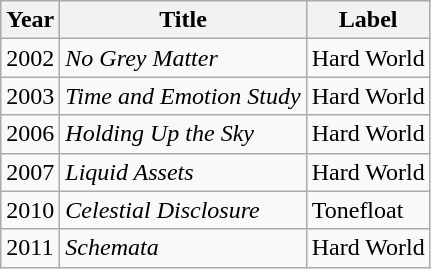<table class="wikitable">
<tr>
<th>Year</th>
<th>Title</th>
<th>Label</th>
</tr>
<tr>
<td>2002</td>
<td><em>No Grey Matter</em></td>
<td>Hard World</td>
</tr>
<tr>
<td>2003</td>
<td><em>Time and Emotion Study</em></td>
<td>Hard World</td>
</tr>
<tr>
<td>2006</td>
<td><em>Holding Up the Sky</em></td>
<td>Hard World</td>
</tr>
<tr>
<td>2007</td>
<td><em>Liquid Assets</em></td>
<td>Hard World</td>
</tr>
<tr>
<td>2010</td>
<td><em>Celestial Disclosure</em></td>
<td>Tonefloat</td>
</tr>
<tr>
<td>2011</td>
<td><em>Schemata</em></td>
<td>Hard World</td>
</tr>
</table>
